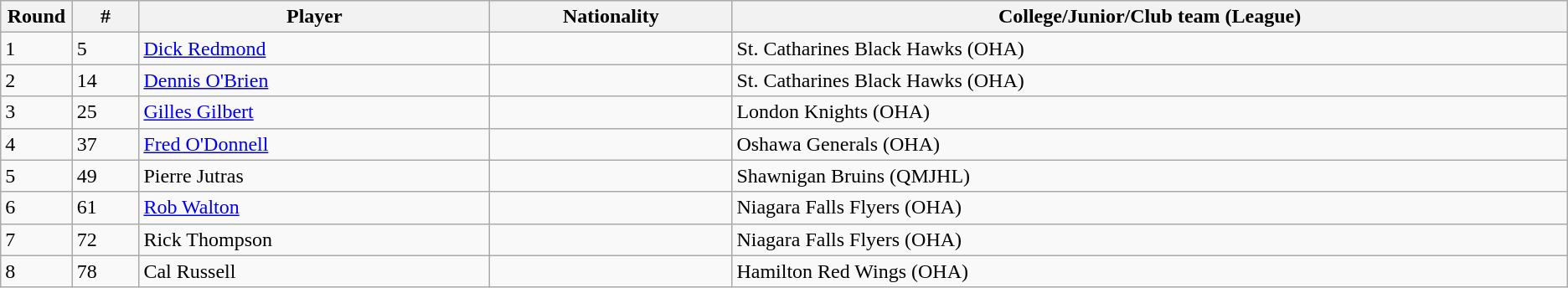<table class="wikitable">
<tr align="center">
<th bgcolor="#DDDDFF" width="4.0%">Round</th>
<th bgcolor="#DDDDFF" width="4.0%">#</th>
<th bgcolor="#DDDDFF" width="21.0%">Player</th>
<th bgcolor="#DDDDFF" width="14.5%">Nationality</th>
<th bgcolor="#DDDDFF" width="50.0%">College/Junior/Club team (League)</th>
</tr>
<tr>
<td>1</td>
<td>5</td>
<td><a href='#'>Dick Redmond</a></td>
<td></td>
<td>St. Catharines Black Hawks (OHA)</td>
</tr>
<tr>
<td>2</td>
<td>14</td>
<td><a href='#'>Dennis O'Brien</a></td>
<td></td>
<td>St. Catharines Black Hawks (OHA)</td>
</tr>
<tr>
<td>3</td>
<td>25</td>
<td><a href='#'>Gilles Gilbert</a></td>
<td></td>
<td>London Knights (OHA)</td>
</tr>
<tr>
<td>4</td>
<td>37</td>
<td><a href='#'>Fred O'Donnell</a></td>
<td></td>
<td>Oshawa Generals (OHA)</td>
</tr>
<tr>
<td>5</td>
<td>49</td>
<td>Pierre Jutras</td>
<td></td>
<td>Shawnigan Bruins (QMJHL)</td>
</tr>
<tr>
<td>6</td>
<td>61</td>
<td><a href='#'>Rob Walton</a></td>
<td></td>
<td>Niagara Falls Flyers (OHA)</td>
</tr>
<tr>
<td>7</td>
<td>72</td>
<td>Rick Thompson</td>
<td></td>
<td>Niagara Falls Flyers (OHA)</td>
</tr>
<tr>
<td>8</td>
<td>78</td>
<td>Cal Russell</td>
<td></td>
<td>Hamilton Red Wings (OHA)</td>
</tr>
</table>
